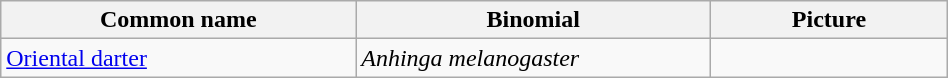<table width=50% class="wikitable">
<tr>
<th width=30%>Common name</th>
<th width=30%>Binomial</th>
<th width=20%>Picture</th>
</tr>
<tr>
<td><a href='#'>Oriental darter</a></td>
<td><em>Anhinga melanogaster</em></td>
<td></td>
</tr>
</table>
